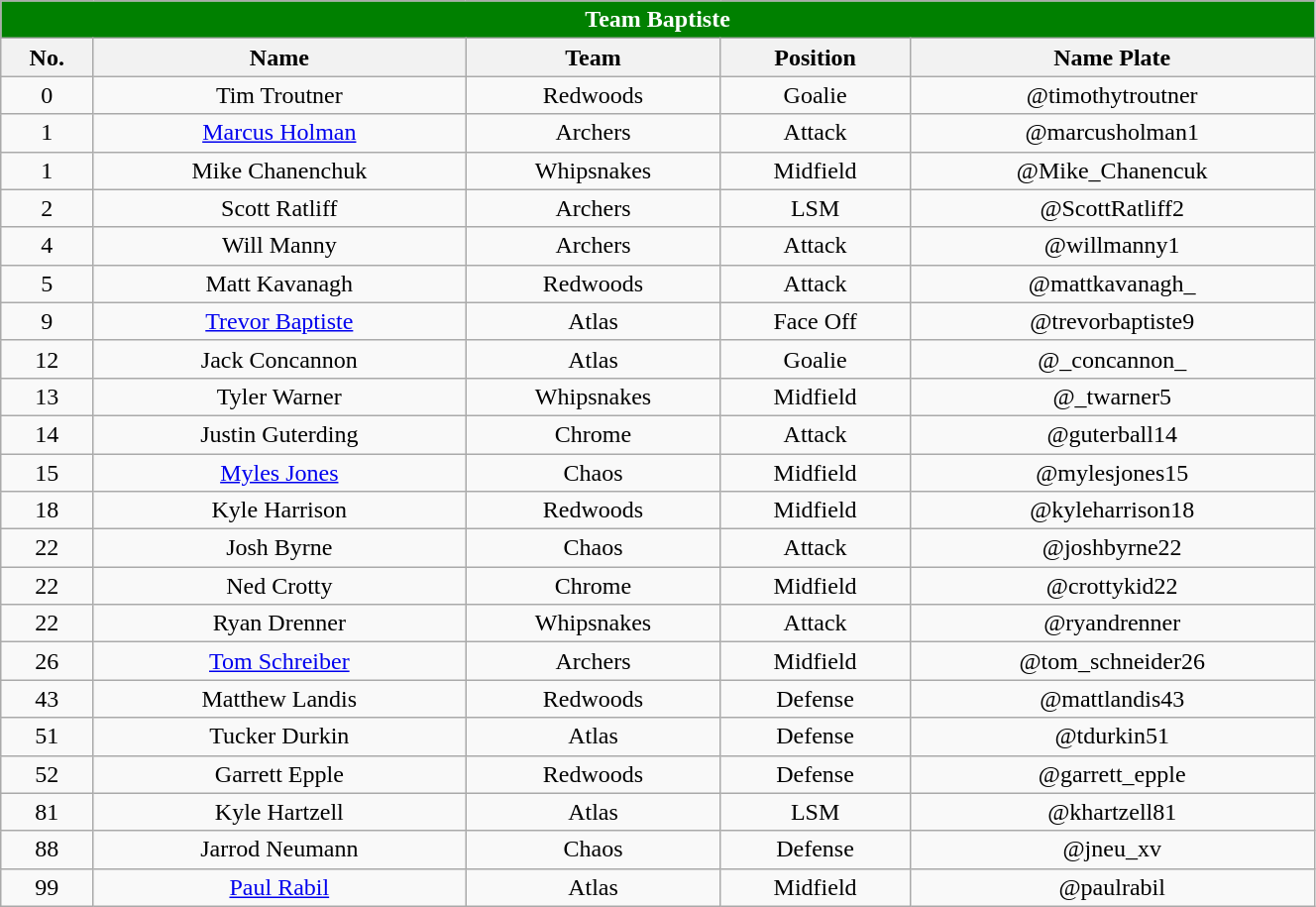<table class="wikitable" style="text-align:center; width: 70%">
<tr>
<td colspan=5 bgcolor=green style="color:white"><strong>Team Baptiste</strong></td>
</tr>
<tr>
<th>No.</th>
<th>Name</th>
<th>Team</th>
<th>Position</th>
<th>Name Plate</th>
</tr>
<tr>
<td>0</td>
<td>Tim Troutner</td>
<td>Redwoods</td>
<td>Goalie</td>
<td>@timothytroutner</td>
</tr>
<tr>
<td>1</td>
<td><a href='#'>Marcus Holman</a></td>
<td>Archers</td>
<td>Attack</td>
<td>@marcusholman1</td>
</tr>
<tr>
<td>1</td>
<td>Mike Chanenchuk</td>
<td>Whipsnakes</td>
<td>Midfield</td>
<td>@Mike_Chanencuk</td>
</tr>
<tr>
<td>2</td>
<td>Scott Ratliff</td>
<td>Archers</td>
<td>LSM</td>
<td>@ScottRatliff2</td>
</tr>
<tr>
<td>4</td>
<td>Will Manny</td>
<td>Archers</td>
<td>Attack</td>
<td>@willmanny1</td>
</tr>
<tr>
<td>5</td>
<td>Matt Kavanagh</td>
<td>Redwoods</td>
<td>Attack</td>
<td>@mattkavanagh_</td>
</tr>
<tr>
<td>9</td>
<td><a href='#'>Trevor Baptiste</a></td>
<td>Atlas</td>
<td>Face Off</td>
<td>@trevorbaptiste9</td>
</tr>
<tr>
<td>12</td>
<td>Jack Concannon</td>
<td>Atlas</td>
<td>Goalie</td>
<td>@_concannon_</td>
</tr>
<tr>
<td>13</td>
<td>Tyler Warner</td>
<td>Whipsnakes</td>
<td>Midfield</td>
<td>@_twarner5</td>
</tr>
<tr>
<td>14</td>
<td>Justin Guterding</td>
<td>Chrome</td>
<td>Attack</td>
<td>@guterball14</td>
</tr>
<tr>
<td>15</td>
<td><a href='#'>Myles Jones</a></td>
<td>Chaos</td>
<td>Midfield</td>
<td>@mylesjones15</td>
</tr>
<tr>
<td>18</td>
<td>Kyle Harrison</td>
<td>Redwoods</td>
<td>Midfield</td>
<td>@kyleharrison18</td>
</tr>
<tr>
<td>22</td>
<td>Josh Byrne</td>
<td>Chaos</td>
<td>Attack</td>
<td>@joshbyrne22</td>
</tr>
<tr>
<td>22</td>
<td>Ned Crotty</td>
<td>Chrome</td>
<td>Midfield</td>
<td>@crottykid22</td>
</tr>
<tr>
<td>22</td>
<td>Ryan Drenner</td>
<td>Whipsnakes</td>
<td>Attack</td>
<td>@ryandrenner</td>
</tr>
<tr>
<td>26</td>
<td><a href='#'>Tom Schreiber</a></td>
<td>Archers</td>
<td>Midfield</td>
<td>@tom_schneider26</td>
</tr>
<tr>
<td>43</td>
<td>Matthew Landis</td>
<td>Redwoods</td>
<td>Defense</td>
<td>@mattlandis43</td>
</tr>
<tr>
<td>51</td>
<td>Tucker Durkin</td>
<td>Atlas</td>
<td>Defense</td>
<td>@tdurkin51</td>
</tr>
<tr>
<td>52</td>
<td>Garrett Epple</td>
<td>Redwoods</td>
<td>Defense</td>
<td>@garrett_epple</td>
</tr>
<tr>
<td>81</td>
<td>Kyle Hartzell</td>
<td>Atlas</td>
<td>LSM</td>
<td>@khartzell81</td>
</tr>
<tr>
<td>88</td>
<td>Jarrod Neumann</td>
<td>Chaos</td>
<td>Defense</td>
<td>@jneu_xv</td>
</tr>
<tr>
<td>99</td>
<td><a href='#'>Paul Rabil</a></td>
<td>Atlas</td>
<td>Midfield</td>
<td>@paulrabil</td>
</tr>
</table>
